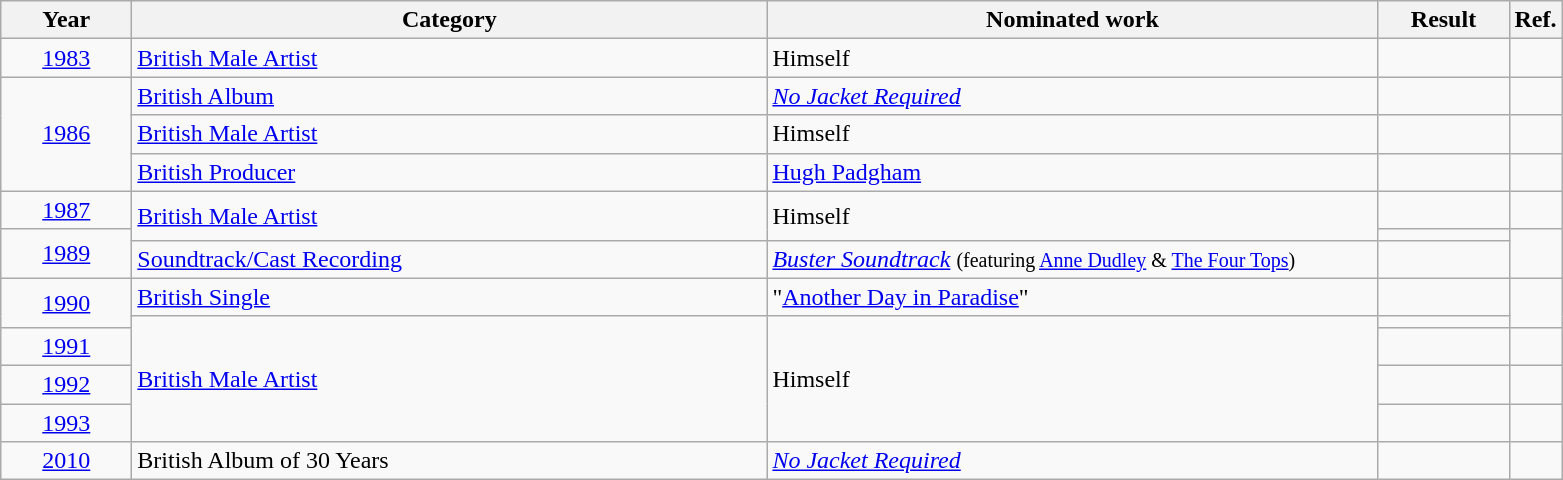<table class=wikitable>
<tr>
<th scope="col" style="width:5em;">Year</th>
<th scope="col" style="width:26em;">Category</th>
<th scope="col" style="width:25em;">Nominated work</th>
<th scope="col" style="width:5em;">Result</th>
<th>Ref.</th>
</tr>
<tr>
<td style="text-align:center;"><a href='#'>1983</a></td>
<td><a href='#'>British Male Artist</a></td>
<td>Himself</td>
<td></td>
<td></td>
</tr>
<tr>
<td style="text-align:center;", rowspan="3"><a href='#'>1986</a></td>
<td><a href='#'>British Album</a></td>
<td><em><a href='#'>No Jacket Required</a></em></td>
<td></td>
<td></td>
</tr>
<tr>
<td><a href='#'>British Male Artist</a></td>
<td>Himself</td>
<td></td>
<td></td>
</tr>
<tr>
<td><a href='#'>British Producer</a></td>
<td><a href='#'>Hugh Padgham</a></td>
<td></td>
<td></td>
</tr>
<tr>
<td style="text-align:center;"><a href='#'>1987</a></td>
<td rowspan="2"><a href='#'>British Male Artist</a></td>
<td rowspan="2">Himself</td>
<td></td>
<td></td>
</tr>
<tr>
<td style="text-align:center;", rowspan="2"><a href='#'>1989</a></td>
<td></td>
<td rowspan="2"></td>
</tr>
<tr>
<td><a href='#'>Soundtrack/Cast Recording</a></td>
<td><em><a href='#'>Buster Soundtrack</a></em> <small>(featuring <a href='#'>Anne Dudley</a> & <a href='#'>The Four Tops</a>)</small></td>
<td></td>
</tr>
<tr>
<td style="text-align:center;", rowspan="2"><a href='#'>1990</a></td>
<td><a href='#'>British Single</a></td>
<td>"<a href='#'>Another Day in Paradise</a>"</td>
<td></td>
<td rowspan="2"></td>
</tr>
<tr>
<td rowspan="4"><a href='#'>British Male Artist</a></td>
<td rowspan="4">Himself</td>
<td></td>
</tr>
<tr>
<td style="text-align:center;"><a href='#'>1991</a></td>
<td></td>
<td></td>
</tr>
<tr>
<td style="text-align:center;"><a href='#'>1992</a></td>
<td></td>
<td></td>
</tr>
<tr>
<td style="text-align:center;"><a href='#'>1993</a></td>
<td></td>
<td></td>
</tr>
<tr>
<td style="text-align:center;"><a href='#'>2010</a></td>
<td>British Album of 30 Years</td>
<td><em><a href='#'>No Jacket Required</a></em></td>
<td></td>
<td></td>
</tr>
</table>
